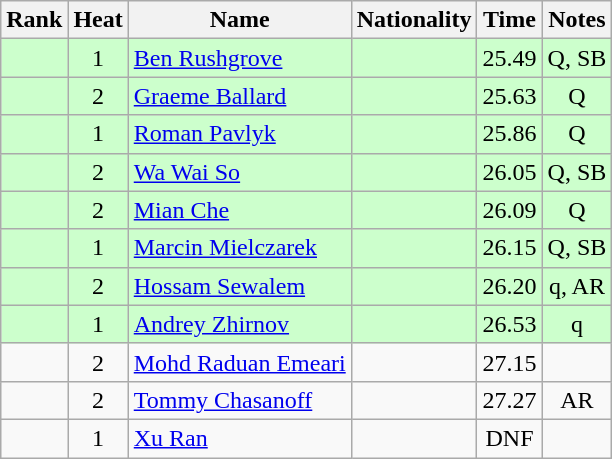<table class="wikitable sortable" style="text-align:center">
<tr>
<th>Rank</th>
<th>Heat</th>
<th>Name</th>
<th>Nationality</th>
<th>Time</th>
<th>Notes</th>
</tr>
<tr bgcolor=ccffcc>
<td></td>
<td>1</td>
<td align=left><a href='#'>Ben Rushgrove</a></td>
<td align=left></td>
<td>25.49</td>
<td>Q, SB</td>
</tr>
<tr bgcolor=ccffcc>
<td></td>
<td>2</td>
<td align=left><a href='#'>Graeme Ballard</a></td>
<td align=left></td>
<td>25.63</td>
<td>Q</td>
</tr>
<tr bgcolor=ccffcc>
<td></td>
<td>1</td>
<td align=left><a href='#'>Roman Pavlyk</a></td>
<td align=left></td>
<td>25.86</td>
<td>Q</td>
</tr>
<tr bgcolor=ccffcc>
<td></td>
<td>2</td>
<td align=left><a href='#'>Wa Wai So</a></td>
<td align=left></td>
<td>26.05</td>
<td>Q, SB</td>
</tr>
<tr bgcolor=ccffcc>
<td></td>
<td>2</td>
<td align=left><a href='#'>Mian Che</a></td>
<td align=left></td>
<td>26.09</td>
<td>Q</td>
</tr>
<tr bgcolor=ccffcc>
<td></td>
<td>1</td>
<td align=left><a href='#'>Marcin Mielczarek</a></td>
<td align=left></td>
<td>26.15</td>
<td>Q, SB</td>
</tr>
<tr bgcolor=ccffcc>
<td></td>
<td>2</td>
<td align=left><a href='#'>Hossam Sewalem</a></td>
<td align=left></td>
<td>26.20</td>
<td>q, AR</td>
</tr>
<tr bgcolor=ccffcc>
<td></td>
<td>1</td>
<td align=left><a href='#'>Andrey Zhirnov</a></td>
<td align=left></td>
<td>26.53</td>
<td>q</td>
</tr>
<tr>
<td></td>
<td>2</td>
<td align=left><a href='#'>Mohd Raduan Emeari</a></td>
<td align=left></td>
<td>27.15</td>
<td></td>
</tr>
<tr>
<td></td>
<td>2</td>
<td align=left><a href='#'>Tommy Chasanoff</a></td>
<td align=left></td>
<td>27.27</td>
<td>AR</td>
</tr>
<tr>
<td></td>
<td>1</td>
<td align=left><a href='#'>Xu Ran</a></td>
<td align=left></td>
<td>DNF</td>
<td></td>
</tr>
</table>
